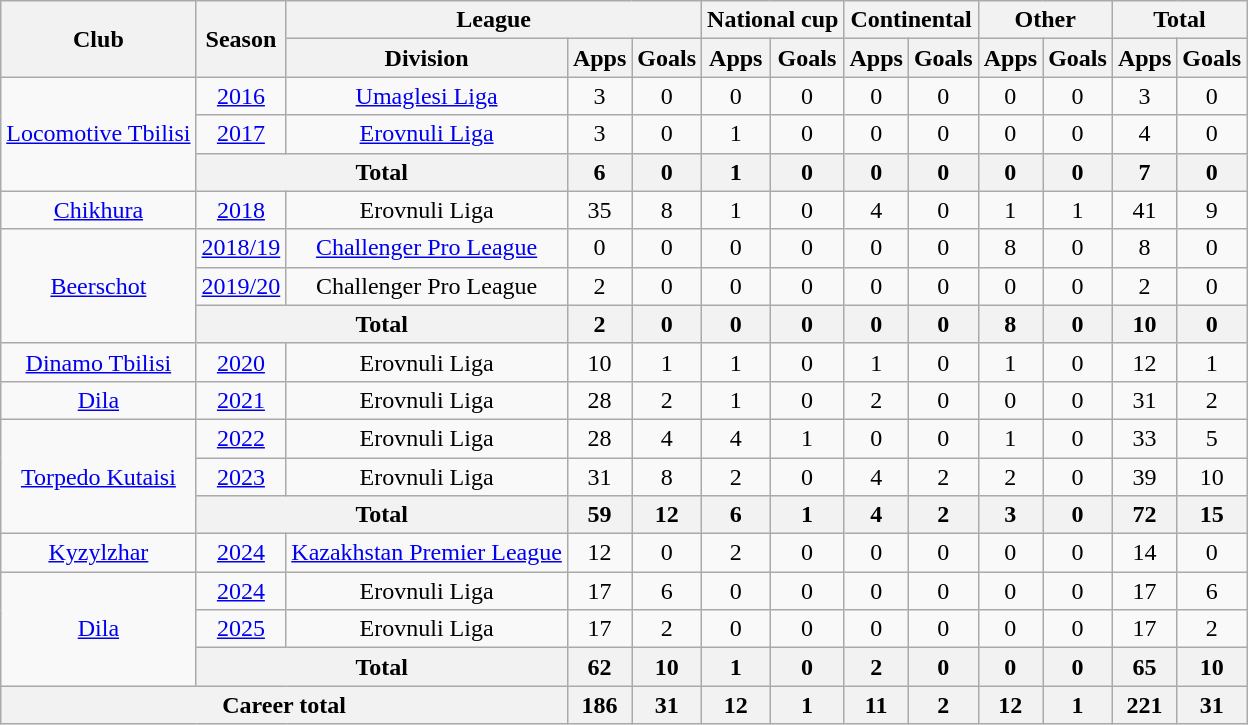<table class="wikitable" style="text-align: center;">
<tr>
<th rowspan="2">Club</th>
<th rowspan="2">Season</th>
<th colspan="3">League</th>
<th colspan="2">National cup</th>
<th colspan="2">Continental</th>
<th colspan="2">Other</th>
<th colspan="2">Total</th>
</tr>
<tr>
<th>Division</th>
<th>Apps</th>
<th>Goals</th>
<th>Apps</th>
<th>Goals</th>
<th>Apps</th>
<th>Goals</th>
<th>Apps</th>
<th>Goals</th>
<th>Apps</th>
<th>Goals</th>
</tr>
<tr>
<td rowspan="3"><a href='#'>Locomotive Tbilisi</a></td>
<td><a href='#'>2016</a></td>
<td><a href='#'>Umaglesi Liga</a></td>
<td>3</td>
<td>0</td>
<td>0</td>
<td>0</td>
<td>0</td>
<td>0</td>
<td>0</td>
<td>0</td>
<td>3</td>
<td>0</td>
</tr>
<tr>
<td><a href='#'>2017</a></td>
<td><a href='#'>Erovnuli Liga</a></td>
<td>3</td>
<td>0</td>
<td>1</td>
<td>0</td>
<td>0</td>
<td>0</td>
<td>0</td>
<td>0</td>
<td>4</td>
<td>0</td>
</tr>
<tr>
<th colspan="2">Total</th>
<th>6</th>
<th>0</th>
<th>1</th>
<th>0</th>
<th>0</th>
<th>0</th>
<th>0</th>
<th>0</th>
<th>7</th>
<th>0</th>
</tr>
<tr>
<td><a href='#'>Chikhura</a></td>
<td><a href='#'>2018</a></td>
<td>Erovnuli Liga</td>
<td>35</td>
<td>8</td>
<td>1</td>
<td>0</td>
<td>4</td>
<td>0</td>
<td>1</td>
<td>1</td>
<td>41</td>
<td>9</td>
</tr>
<tr>
<td rowspan="3"><a href='#'>Beerschot</a></td>
<td><a href='#'>2018/19</a></td>
<td><a href='#'>Challenger Pro League</a></td>
<td>0</td>
<td>0</td>
<td>0</td>
<td>0</td>
<td>0</td>
<td>0</td>
<td>8</td>
<td>0</td>
<td>8</td>
<td>0</td>
</tr>
<tr>
<td><a href='#'>2019/20</a></td>
<td>Challenger Pro League</td>
<td>2</td>
<td>0</td>
<td>0</td>
<td>0</td>
<td>0</td>
<td>0</td>
<td>0</td>
<td>0</td>
<td>2</td>
<td>0</td>
</tr>
<tr>
<th colspan="2">Total</th>
<th>2</th>
<th>0</th>
<th>0</th>
<th>0</th>
<th>0</th>
<th>0</th>
<th>8</th>
<th>0</th>
<th>10</th>
<th>0</th>
</tr>
<tr>
<td><a href='#'>Dinamo Tbilisi</a></td>
<td><a href='#'>2020</a></td>
<td>Erovnuli Liga</td>
<td>10</td>
<td>1</td>
<td>1</td>
<td>0</td>
<td>1</td>
<td>0</td>
<td>1</td>
<td>0</td>
<td>12</td>
<td>1</td>
</tr>
<tr>
<td><a href='#'>Dila</a></td>
<td><a href='#'>2021</a></td>
<td>Erovnuli Liga</td>
<td>28</td>
<td>2</td>
<td>1</td>
<td>0</td>
<td>2</td>
<td>0</td>
<td>0</td>
<td>0</td>
<td>31</td>
<td>2</td>
</tr>
<tr>
<td rowspan="3"><a href='#'>Torpedo Kutaisi</a></td>
<td><a href='#'>2022</a></td>
<td>Erovnuli Liga</td>
<td>28</td>
<td>4</td>
<td>4</td>
<td>1</td>
<td>0</td>
<td>0</td>
<td>1</td>
<td>0</td>
<td>33</td>
<td>5</td>
</tr>
<tr>
<td><a href='#'>2023</a></td>
<td>Erovnuli Liga</td>
<td>31</td>
<td>8</td>
<td>2</td>
<td>0</td>
<td>4</td>
<td>2</td>
<td>2</td>
<td>0</td>
<td>39</td>
<td>10</td>
</tr>
<tr>
<th colspan="2">Total</th>
<th>59</th>
<th>12</th>
<th>6</th>
<th>1</th>
<th>4</th>
<th>2</th>
<th>3</th>
<th>0</th>
<th>72</th>
<th>15</th>
</tr>
<tr>
<td><a href='#'>Kyzylzhar</a></td>
<td><a href='#'>2024</a></td>
<td><a href='#'>Kazakhstan Premier League</a></td>
<td>12</td>
<td>0</td>
<td>2</td>
<td>0</td>
<td>0</td>
<td>0</td>
<td>0</td>
<td>0</td>
<td>14</td>
<td>0</td>
</tr>
<tr>
<td rowspan="3"><a href='#'>Dila</a></td>
<td><a href='#'>2024</a></td>
<td>Erovnuli Liga</td>
<td>17</td>
<td>6</td>
<td>0</td>
<td>0</td>
<td>0</td>
<td>0</td>
<td>0</td>
<td>0</td>
<td>17</td>
<td>6</td>
</tr>
<tr>
<td><a href='#'>2025</a></td>
<td>Erovnuli Liga</td>
<td>17</td>
<td>2</td>
<td>0</td>
<td>0</td>
<td>0</td>
<td>0</td>
<td>0</td>
<td>0</td>
<td>17</td>
<td>2</td>
</tr>
<tr>
<th colspan="2">Total</th>
<th>62</th>
<th>10</th>
<th>1</th>
<th>0</th>
<th>2</th>
<th>0</th>
<th>0</th>
<th>0</th>
<th>65</th>
<th>10</th>
</tr>
<tr>
<th colspan="3">Career total</th>
<th>186</th>
<th>31</th>
<th>12</th>
<th>1</th>
<th>11</th>
<th>2</th>
<th>12</th>
<th>1</th>
<th>221</th>
<th>31</th>
</tr>
</table>
